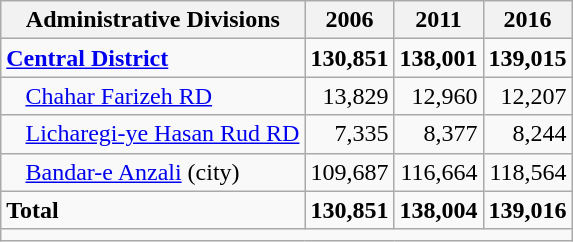<table class="wikitable">
<tr>
<th>Administrative Divisions</th>
<th>2006</th>
<th>2011</th>
<th>2016</th>
</tr>
<tr>
<td><strong><a href='#'>Central District</a></strong></td>
<td style="text-align: right;"><strong>130,851</strong></td>
<td style="text-align: right;"><strong>138,001</strong></td>
<td style="text-align: right;"><strong>139,015</strong></td>
</tr>
<tr>
<td style="padding-left: 1em;"><a href='#'>Chahar Farizeh RD</a></td>
<td style="text-align: right;">13,829</td>
<td style="text-align: right;">12,960</td>
<td style="text-align: right;">12,207</td>
</tr>
<tr>
<td style="padding-left: 1em;"><a href='#'>Licharegi-ye Hasan Rud RD</a></td>
<td style="text-align: right;">7,335</td>
<td style="text-align: right;">8,377</td>
<td style="text-align: right;">8,244</td>
</tr>
<tr>
<td style="padding-left: 1em;"><a href='#'>Bandar-e Anzali</a> (city)</td>
<td style="text-align: right;">109,687</td>
<td style="text-align: right;">116,664</td>
<td style="text-align: right;">118,564</td>
</tr>
<tr>
<td><strong>Total</strong></td>
<td style="text-align: right;"><strong>130,851</strong></td>
<td style="text-align: right;"><strong>138,004</strong></td>
<td style="text-align: right;"><strong>139,016</strong></td>
</tr>
<tr>
<td colspan=4></td>
</tr>
</table>
